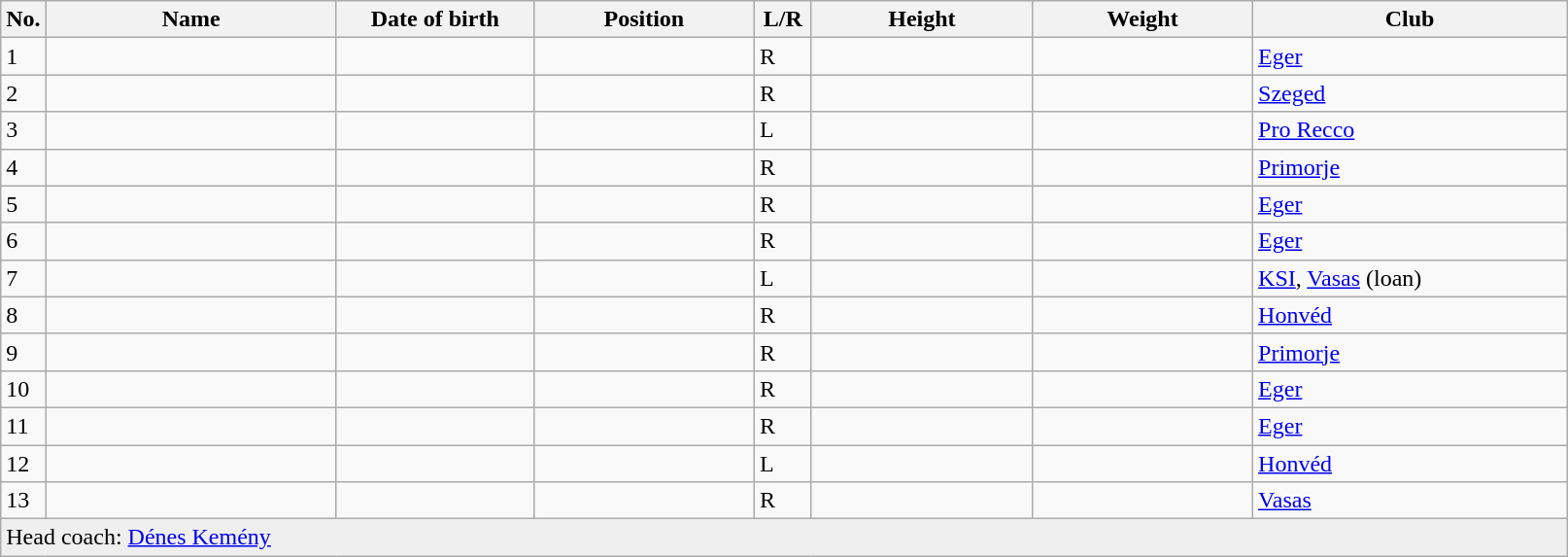<table class=wikitable sortable style=font-size:100%; text-align:center;>
<tr>
<th>No.</th>
<th style=width:12em>Name</th>
<th style=width:8em>Date of birth</th>
<th style=width:9em>Position</th>
<th style=width:2em>L/R</th>
<th style=width:9em>Height</th>
<th style=width:9em>Weight</th>
<th style=width:13em>Club</th>
</tr>
<tr>
<td>1</td>
<td align=left></td>
<td></td>
<td></td>
<td>R</td>
<td></td>
<td></td>
<td> <a href='#'>Eger</a></td>
</tr>
<tr>
<td>2</td>
<td align=left></td>
<td></td>
<td></td>
<td>R</td>
<td></td>
<td></td>
<td> <a href='#'>Szeged</a></td>
</tr>
<tr>
<td>3</td>
<td align=left></td>
<td></td>
<td></td>
<td>L</td>
<td></td>
<td></td>
<td> <a href='#'>Pro Recco</a></td>
</tr>
<tr>
<td>4</td>
<td align=left></td>
<td></td>
<td></td>
<td>R</td>
<td></td>
<td></td>
<td> <a href='#'>Primorje</a></td>
</tr>
<tr>
<td>5</td>
<td align=left></td>
<td></td>
<td></td>
<td>R</td>
<td></td>
<td></td>
<td> <a href='#'>Eger</a></td>
</tr>
<tr>
<td>6</td>
<td align=left></td>
<td></td>
<td></td>
<td>R</td>
<td></td>
<td></td>
<td> <a href='#'>Eger</a></td>
</tr>
<tr>
<td>7</td>
<td align=left></td>
<td></td>
<td></td>
<td>L</td>
<td></td>
<td></td>
<td> <a href='#'>KSI</a>, <a href='#'>Vasas</a> (loan)</td>
</tr>
<tr>
<td>8</td>
<td align=left></td>
<td></td>
<td></td>
<td>R</td>
<td></td>
<td></td>
<td> <a href='#'>Honvéd</a></td>
</tr>
<tr>
<td>9</td>
<td align=left></td>
<td></td>
<td></td>
<td>R</td>
<td></td>
<td></td>
<td> <a href='#'>Primorje</a></td>
</tr>
<tr>
<td>10</td>
<td align=left></td>
<td></td>
<td></td>
<td>R</td>
<td></td>
<td></td>
<td> <a href='#'>Eger</a></td>
</tr>
<tr>
<td>11</td>
<td align=left></td>
<td></td>
<td></td>
<td>R</td>
<td></td>
<td></td>
<td> <a href='#'>Eger</a></td>
</tr>
<tr>
<td>12</td>
<td align=left></td>
<td></td>
<td></td>
<td>L</td>
<td></td>
<td></td>
<td> <a href='#'>Honvéd</a></td>
</tr>
<tr>
<td>13</td>
<td align=left></td>
<td></td>
<td></td>
<td>R</td>
<td></td>
<td></td>
<td> <a href='#'>Vasas</a></td>
</tr>
<tr style="background:#efefef;">
<td colspan="8" style="text-align:left;">Head coach: <a href='#'>Dénes Kemény</a></td>
</tr>
</table>
